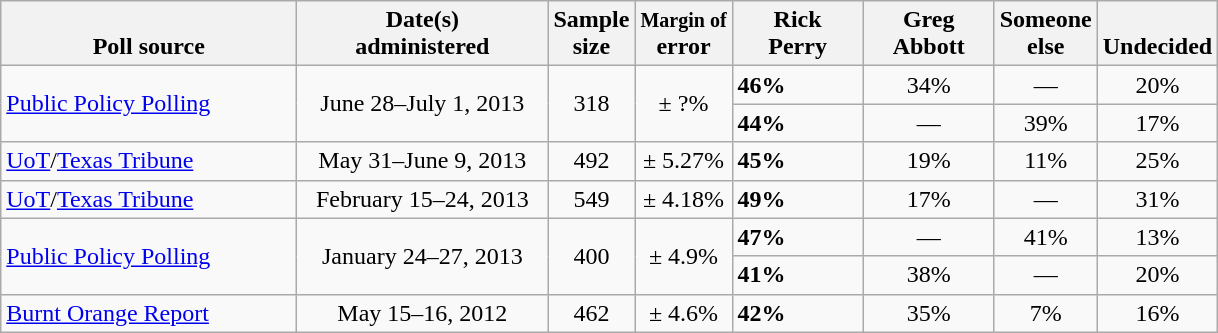<table class="wikitable">
<tr valign= bottom>
<th style="width:190px;">Poll source</th>
<th style="width:160px;">Date(s)<br>administered</th>
<th class=small>Sample<br>size</th>
<th><small>Margin of</small><br>error</th>
<th style="width:80px;">Rick<br>Perry</th>
<th style="width:80px;">Greg<br>Abbott</th>
<th style="width:40px;">Someone else</th>
<th style="width:40px;">Undecided</th>
</tr>
<tr>
<td rowspan=2><a href='#'>Public Policy Polling</a></td>
<td rowspan="2" style="text-align:center;">June 28–July 1, 2013</td>
<td rowspan="2" style="text-align:center;">318</td>
<td rowspan="2" style="text-align:center;">± ?%</td>
<td><strong>46%</strong></td>
<td align=center>34%</td>
<td align=center>—</td>
<td align=center>20%</td>
</tr>
<tr>
<td><strong>44%</strong></td>
<td align=center>—</td>
<td align=center>39%</td>
<td align=center>17%</td>
</tr>
<tr>
<td><a href='#'>UoT</a>/<a href='#'>Texas Tribune</a></td>
<td align=center>May 31–June 9, 2013</td>
<td align=center>492</td>
<td align=center>± 5.27%</td>
<td><strong>45%</strong></td>
<td align=center>19%</td>
<td align=center>11%</td>
<td align=center>25%</td>
</tr>
<tr>
<td><a href='#'>UoT</a>/<a href='#'>Texas Tribune</a></td>
<td align=center>February 15–24, 2013</td>
<td align=center>549</td>
<td align=center>± 4.18%</td>
<td><strong>49%</strong></td>
<td align=center>17%</td>
<td align=center>—</td>
<td align=center>31%</td>
</tr>
<tr>
<td rowspan=2><a href='#'>Public Policy Polling</a></td>
<td rowspan="2" style="text-align:center;">January 24–27, 2013</td>
<td rowspan="2" style="text-align:center;">400</td>
<td rowspan="2" style="text-align:center;">± 4.9%</td>
<td><strong>47%</strong></td>
<td align=center>—</td>
<td align=center>41%</td>
<td align=center>13%</td>
</tr>
<tr>
<td><strong>41%</strong></td>
<td align=center>38%</td>
<td align=center>—</td>
<td align=center>20%</td>
</tr>
<tr>
<td><a href='#'>Burnt Orange Report</a></td>
<td align=center>May 15–16, 2012</td>
<td align=center>462</td>
<td align=center>± 4.6%</td>
<td><strong>42%</strong></td>
<td align=center>35%</td>
<td align=center>7%</td>
<td align=center>16%</td>
</tr>
</table>
